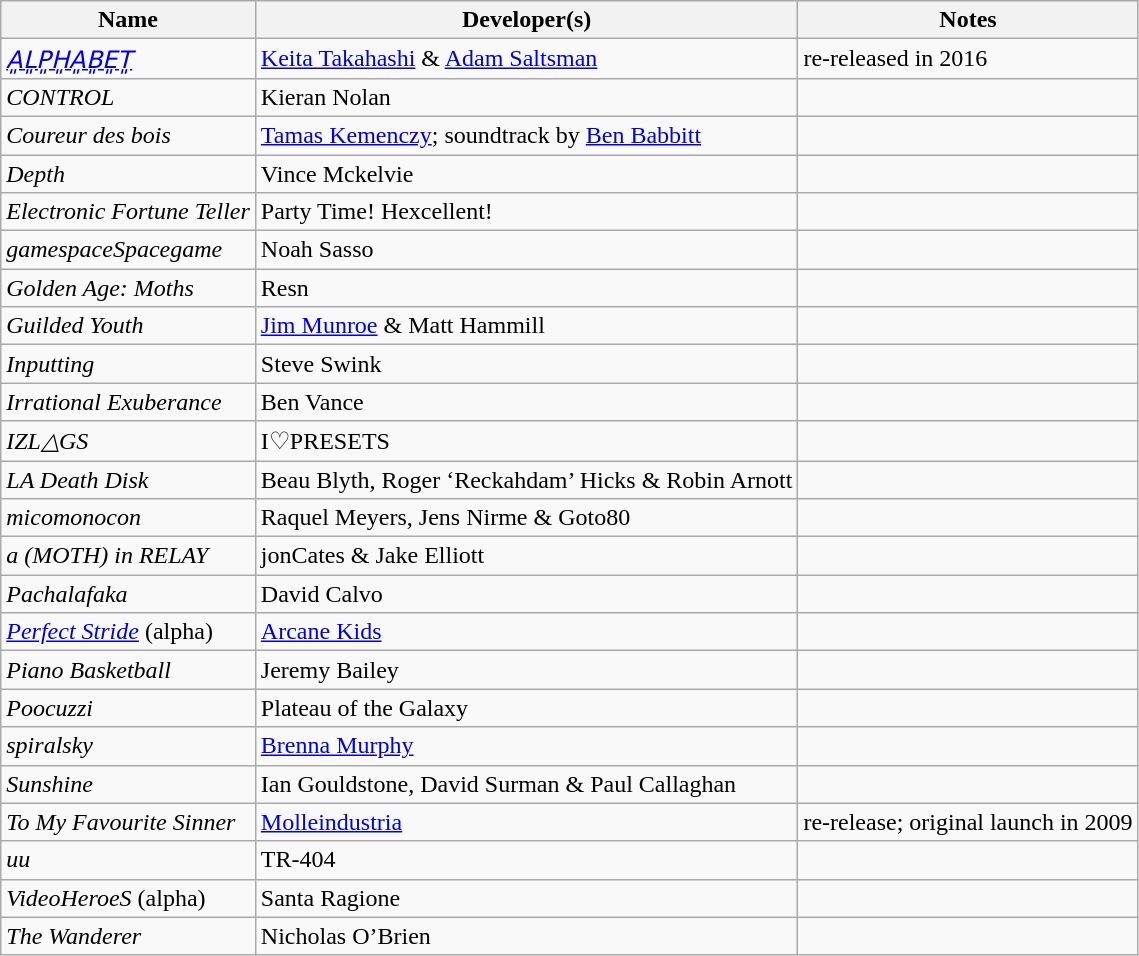<table class="wikitable sortable">
<tr>
<th>Name</th>
<th>Developer(s)</th>
<th class="unsortable">Notes</th>
</tr>
<tr>
<td><em><a href='#'>A͈L͈P͈H͈A͈B͈E͈T͈</a></em></td>
<td><a href='#'>Keita Takahashi</a> & <a href='#'>Adam Saltsman</a></td>
<td>re-released in 2016</td>
</tr>
<tr>
<td><em>CONTROL</em></td>
<td>Kieran Nolan</td>
<td></td>
</tr>
<tr>
<td><em>Coureur des bois</em></td>
<td><a href='#'>Tamas Kemenczy</a>; soundtrack by <a href='#'>Ben Babbitt</a></td>
<td></td>
</tr>
<tr>
<td><em>Depth</em></td>
<td>Vince Mckelvie</td>
<td></td>
</tr>
<tr>
<td><em>Electronic Fortune Teller</em></td>
<td>Party Time! Hexcellent!</td>
<td></td>
</tr>
<tr>
<td><em>gamespaceSpacegame</em></td>
<td>Noah Sasso</td>
<td></td>
</tr>
<tr>
<td><em>Golden Age: Moths</em></td>
<td>Resn</td>
<td></td>
</tr>
<tr>
<td><em>Guilded Youth</em></td>
<td><a href='#'>Jim Munroe</a> & Matt Hammill</td>
<td></td>
</tr>
<tr>
<td><em>Inputting</em></td>
<td>Steve Swink</td>
<td></td>
</tr>
<tr>
<td><em>Irrational Exuberance</em></td>
<td>Ben Vance</td>
<td></td>
</tr>
<tr>
<td><em>IZL△GS</em></td>
<td>I♡PRESETS</td>
<td></td>
</tr>
<tr>
<td><em>LA Death Disk</em></td>
<td>Beau Blyth, Roger ‘Reckahdam’ Hicks & Robin Arnott</td>
<td></td>
</tr>
<tr>
<td><em>micomonocon</em></td>
<td>Raquel Meyers, Jens Nirme & Goto80</td>
<td></td>
</tr>
<tr>
<td><em>a (MOTH) in RELAY</em></td>
<td>jonCates & Jake Elliott</td>
<td></td>
</tr>
<tr>
<td><em>Pachalafaka</em></td>
<td>David Calvo</td>
<td></td>
</tr>
<tr>
<td><em><a href='#'>Perfect Stride</a></em> (alpha)</td>
<td><a href='#'>Arcane Kids</a></td>
<td></td>
</tr>
<tr>
<td><em>Piano Basketball</em></td>
<td>Jeremy Bailey</td>
<td></td>
</tr>
<tr>
<td><em>Poocuzzi</em></td>
<td>Plateau of the Galaxy</td>
<td></td>
</tr>
<tr>
<td><em>spiralsky</em></td>
<td><a href='#'>Brenna Murphy</a></td>
<td></td>
</tr>
<tr>
<td><em>Sunshine</em></td>
<td>Ian Gouldstone, David Surman & Paul Callaghan</td>
<td></td>
</tr>
<tr>
<td><em>To My Favourite Sinner</em></td>
<td><a href='#'>Molleindustria</a></td>
<td>re-release; original launch in 2009</td>
</tr>
<tr>
<td><em>uu</em></td>
<td>TR-404</td>
<td></td>
</tr>
<tr>
<td><em>VideoHeroeS</em> (alpha)</td>
<td>Santa Ragione</td>
<td></td>
</tr>
<tr>
<td><em>The Wanderer</em></td>
<td>Nicholas O’Brien</td>
<td></td>
</tr>
</table>
